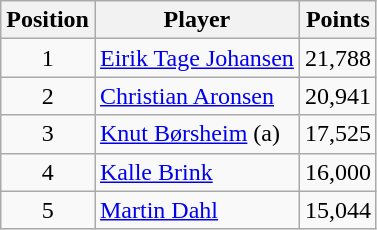<table class=wikitable>
<tr>
<th>Position</th>
<th>Player</th>
<th>Points</th>
</tr>
<tr>
<td align=center>1</td>
<td> <a href='#'>Eirik Tage Johansen</a></td>
<td align=center>21,788</td>
</tr>
<tr>
<td align=center>2</td>
<td> <a href='#'>Christian Aronsen</a></td>
<td align=center>20,941</td>
</tr>
<tr>
<td align=center>3</td>
<td> <a href='#'>Knut Børsheim</a> (a)</td>
<td align=center>17,525</td>
</tr>
<tr>
<td align=center>4</td>
<td> <a href='#'>Kalle Brink</a></td>
<td align=center>16,000</td>
</tr>
<tr>
<td align=center>5</td>
<td> <a href='#'>Martin Dahl</a></td>
<td align=center>15,044</td>
</tr>
</table>
